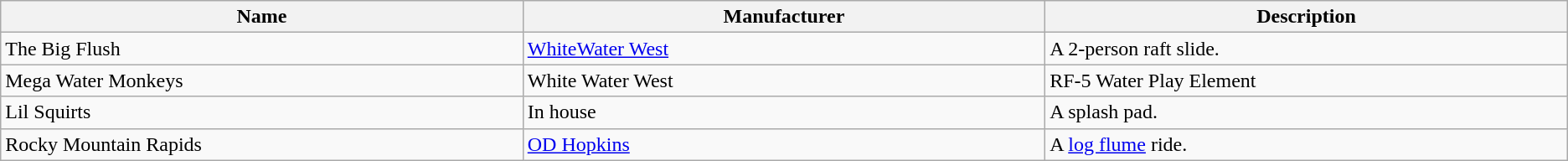<table class="wikitable">
<tr>
<th style="width: 10%;">Name</th>
<th style="width: 10%;">Manufacturer</th>
<th style="width: 10%;">Description</th>
</tr>
<tr>
<td>The Big Flush</td>
<td><a href='#'>WhiteWater West</a></td>
<td>A 2-person raft slide.</td>
</tr>
<tr>
<td>Mega Water Monkeys</td>
<td>White Water West</td>
<td>RF-5 Water Play Element</td>
</tr>
<tr>
<td>Lil Squirts</td>
<td>In house</td>
<td>A splash pad.</td>
</tr>
<tr>
<td>Rocky Mountain Rapids</td>
<td><a href='#'>OD Hopkins</a></td>
<td>A <a href='#'>log flume</a> ride.</td>
</tr>
</table>
